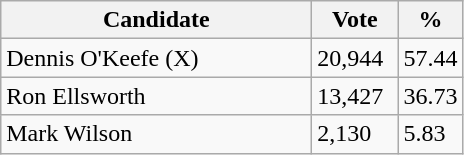<table class="wikitable">
<tr>
<th bgcolor="#DDDDFF" width="200px">Candidate</th>
<th bgcolor="#DDDDFF" width="50px">Vote</th>
<th bgcolor="#DDDDFF" width="30px">%</th>
</tr>
<tr>
<td>Dennis O'Keefe (X)</td>
<td>20,944</td>
<td>57.44</td>
</tr>
<tr>
<td>Ron Ellsworth</td>
<td>13,427</td>
<td>36.73</td>
</tr>
<tr>
<td>Mark Wilson</td>
<td>2,130</td>
<td>5.83</td>
</tr>
</table>
